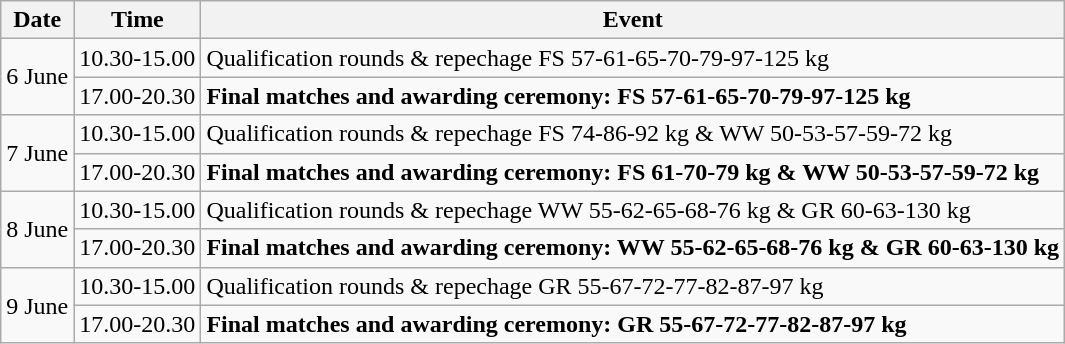<table class=wikitable>
<tr>
<th>Date</th>
<th>Time</th>
<th>Event</th>
</tr>
<tr>
<td rowspan="2">6 June</td>
<td>10.30-15.00</td>
<td>Qualification rounds & repechage FS 57-61-65-70-79-97-125 kg</td>
</tr>
<tr>
<td>17.00-20.30</td>
<td><strong>Final matches and awarding ceremony: FS 57-61-65-70-79-97-125 kg</strong></td>
</tr>
<tr>
<td rowspan="2">7 June</td>
<td>10.30-15.00</td>
<td>Qualification rounds & repechage FS 74-86-92 kg & WW 50-53-57-59-72 kg</td>
</tr>
<tr>
<td>17.00-20.30</td>
<td><strong>Final matches and awarding ceremony: FS 61-70-79 kg & WW 50-53-57-59-72 kg</strong></td>
</tr>
<tr>
<td rowspan="2">8 June</td>
<td>10.30-15.00</td>
<td>Qualification rounds & repechage WW 55-62-65-68-76 kg & GR 60-63-130 kg</td>
</tr>
<tr>
<td>17.00-20.30</td>
<td><strong>Final matches and awarding ceremony: WW 55-62-65-68-76 kg & GR 60-63-130 kg</strong></td>
</tr>
<tr>
<td rowspan="2">9 June</td>
<td>10.30-15.00</td>
<td>Qualification rounds & repechage GR 55-67-72-77-82-87-97 kg</td>
</tr>
<tr>
<td>17.00-20.30</td>
<td><strong>Final matches and awarding ceremony: GR 55-67-72-77-82-87-97 kg</strong></td>
</tr>
</table>
